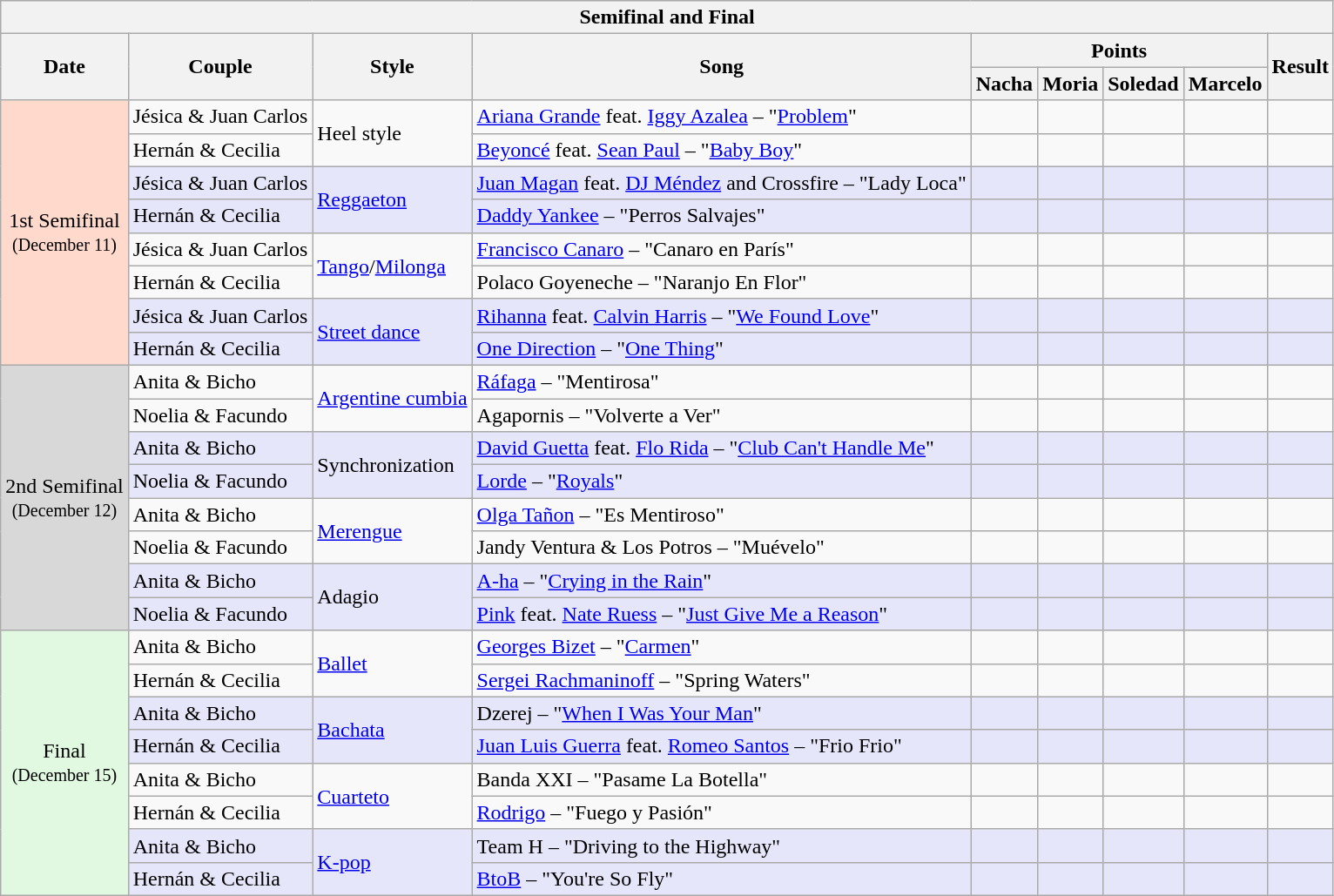<table class="wikitable collapsible collapsed">
<tr>
<th colspan="10" style="text-align:center;"><strong>Semifinal and Final</strong></th>
</tr>
<tr>
<th rowspan="2">Date</th>
<th rowspan="2">Couple</th>
<th rowspan="2">Style</th>
<th rowspan="2">Song</th>
<th colspan="4">Points</th>
<th rowspan="2">Result</th>
</tr>
<tr>
<th>Nacha</th>
<th>Moria</th>
<th>Soledad</th>
<th>Marcelo</th>
</tr>
<tr>
<td rowspan="8" style="text-align:center; background:#ffdacc">1st Semifinal <br> <small>(December 11)</small></td>
<td>Jésica & Juan Carlos</td>
<td rowspan="2">Heel style</td>
<td><a href='#'>Ariana Grande</a> feat. <a href='#'>Iggy Azalea</a> – "<a href='#'>Problem</a>"</td>
<td></td>
<td></td>
<td></td>
<td></td>
<td></td>
</tr>
<tr>
<td>Hernán & Cecilia</td>
<td><a href='#'>Beyoncé</a> feat. <a href='#'>Sean Paul</a> – "<a href='#'>Baby Boy</a>"</td>
<td></td>
<td></td>
<td></td>
<td></td>
<td></td>
</tr>
<tr style="background:lavender;">
<td>Jésica & Juan Carlos</td>
<td rowspan="2"><a href='#'>Reggaeton</a></td>
<td><a href='#'>Juan Magan</a> feat. <a href='#'>DJ Méndez</a> and Crossfire – "Lady Loca"</td>
<td></td>
<td></td>
<td></td>
<td></td>
<td></td>
</tr>
<tr style="background:lavender;">
<td>Hernán & Cecilia</td>
<td><a href='#'>Daddy Yankee</a> – "Perros Salvajes"</td>
<td></td>
<td></td>
<td></td>
<td></td>
<td></td>
</tr>
<tr>
<td>Jésica & Juan Carlos</td>
<td rowspan="2"><a href='#'>Tango</a>/<a href='#'>Milonga</a></td>
<td><a href='#'>Francisco Canaro</a> – "Canaro en París"</td>
<td></td>
<td></td>
<td></td>
<td></td>
<td></td>
</tr>
<tr>
<td>Hernán & Cecilia</td>
<td>Polaco Goyeneche – "Naranjo En Flor"</td>
<td></td>
<td></td>
<td></td>
<td></td>
<td></td>
</tr>
<tr style="background:lavender;">
<td>Jésica & Juan Carlos</td>
<td rowspan="2"><a href='#'>Street dance</a></td>
<td><a href='#'>Rihanna</a> feat. <a href='#'>Calvin Harris</a> – "<a href='#'>We Found Love</a>"</td>
<td></td>
<td></td>
<td></td>
<td></td>
<td></td>
</tr>
<tr style="background:lavender;">
<td>Hernán & Cecilia</td>
<td><a href='#'>One Direction</a> – "<a href='#'>One Thing</a>"</td>
<td></td>
<td></td>
<td></td>
<td></td>
<td></td>
</tr>
<tr>
<td rowspan="8" style="text-align:center; background:#d8d8d8">2nd Semifinal <br> <small>(December 12)</small></td>
<td>Anita & Bicho</td>
<td rowspan="2"><a href='#'>Argentine cumbia</a></td>
<td><a href='#'>Ráfaga</a> – "Mentirosa"</td>
<td></td>
<td></td>
<td></td>
<td></td>
<td></td>
</tr>
<tr>
<td>Noelia & Facundo</td>
<td>Agapornis – "Volverte a Ver"</td>
<td></td>
<td></td>
<td></td>
<td></td>
<td></td>
</tr>
<tr style="background:lavender;">
<td>Anita & Bicho</td>
<td rowspan="2">Synchronization</td>
<td><a href='#'>David Guetta</a> feat. <a href='#'>Flo Rida</a> – "<a href='#'>Club Can't Handle Me</a>"</td>
<td></td>
<td></td>
<td></td>
<td></td>
<td></td>
</tr>
<tr style="background:lavender;">
<td>Noelia & Facundo</td>
<td><a href='#'>Lorde</a> – "<a href='#'>Royals</a>"</td>
<td></td>
<td></td>
<td></td>
<td></td>
<td></td>
</tr>
<tr>
<td>Anita & Bicho</td>
<td rowspan="2"><a href='#'>Merengue</a></td>
<td><a href='#'>Olga Tañon</a> – "Es Mentiroso"</td>
<td></td>
<td></td>
<td></td>
<td></td>
<td></td>
</tr>
<tr>
<td>Noelia & Facundo</td>
<td>Jandy Ventura & Los Potros – "Muévelo"</td>
<td></td>
<td></td>
<td></td>
<td></td>
<td></td>
</tr>
<tr style="background:lavender;">
<td>Anita & Bicho</td>
<td rowspan="2">Adagio</td>
<td><a href='#'>A-ha</a> – "<a href='#'>Crying in the Rain</a>"</td>
<td></td>
<td></td>
<td></td>
<td></td>
<td></td>
</tr>
<tr style="background:lavender;">
<td>Noelia & Facundo</td>
<td><a href='#'>Pink</a> feat. <a href='#'>Nate Ruess</a> – "<a href='#'>Just Give Me a Reason</a>"</td>
<td></td>
<td></td>
<td></td>
<td></td>
<td></td>
</tr>
<tr>
<td rowspan="8" style="text-align:center; background:#E0F9E0">Final <br> <small>(December 15)</small></td>
<td>Anita & Bicho</td>
<td rowspan="2"><a href='#'>Ballet</a></td>
<td><a href='#'>Georges Bizet</a> – "<a href='#'>Carmen</a>"</td>
<td></td>
<td></td>
<td></td>
<td></td>
<td></td>
</tr>
<tr>
<td>Hernán & Cecilia</td>
<td><a href='#'>Sergei Rachmaninoff</a> – "Spring Waters"</td>
<td></td>
<td></td>
<td></td>
<td></td>
<td></td>
</tr>
<tr style="background:lavender;">
<td>Anita & Bicho</td>
<td rowspan="2"><a href='#'>Bachata</a></td>
<td>Dzerej – "<a href='#'>When I Was Your Man</a>"</td>
<td></td>
<td></td>
<td></td>
<td></td>
<td></td>
</tr>
<tr style="background:lavender;">
<td>Hernán & Cecilia</td>
<td><a href='#'>Juan Luis Guerra</a> feat. <a href='#'>Romeo Santos</a> – "Frio Frio"</td>
<td></td>
<td></td>
<td></td>
<td></td>
<td></td>
</tr>
<tr>
<td>Anita & Bicho</td>
<td rowspan="2"><a href='#'>Cuarteto</a></td>
<td>Banda XXI – "Pasame La Botella"</td>
<td></td>
<td></td>
<td></td>
<td></td>
<td></td>
</tr>
<tr>
<td>Hernán & Cecilia</td>
<td><a href='#'>Rodrigo</a> – "Fuego y Pasión"</td>
<td></td>
<td></td>
<td></td>
<td></td>
<td></td>
</tr>
<tr style="background:lavender;">
<td>Anita & Bicho</td>
<td rowspan="2"><a href='#'>K-pop</a></td>
<td>Team H – "Driving to the Highway"</td>
<td></td>
<td></td>
<td></td>
<td></td>
<td></td>
</tr>
<tr style="background:lavender;">
<td>Hernán & Cecilia</td>
<td><a href='#'>BtoB</a> – "You're So Fly"</td>
<td></td>
<td></td>
<td></td>
<td></td>
<td></td>
</tr>
</table>
